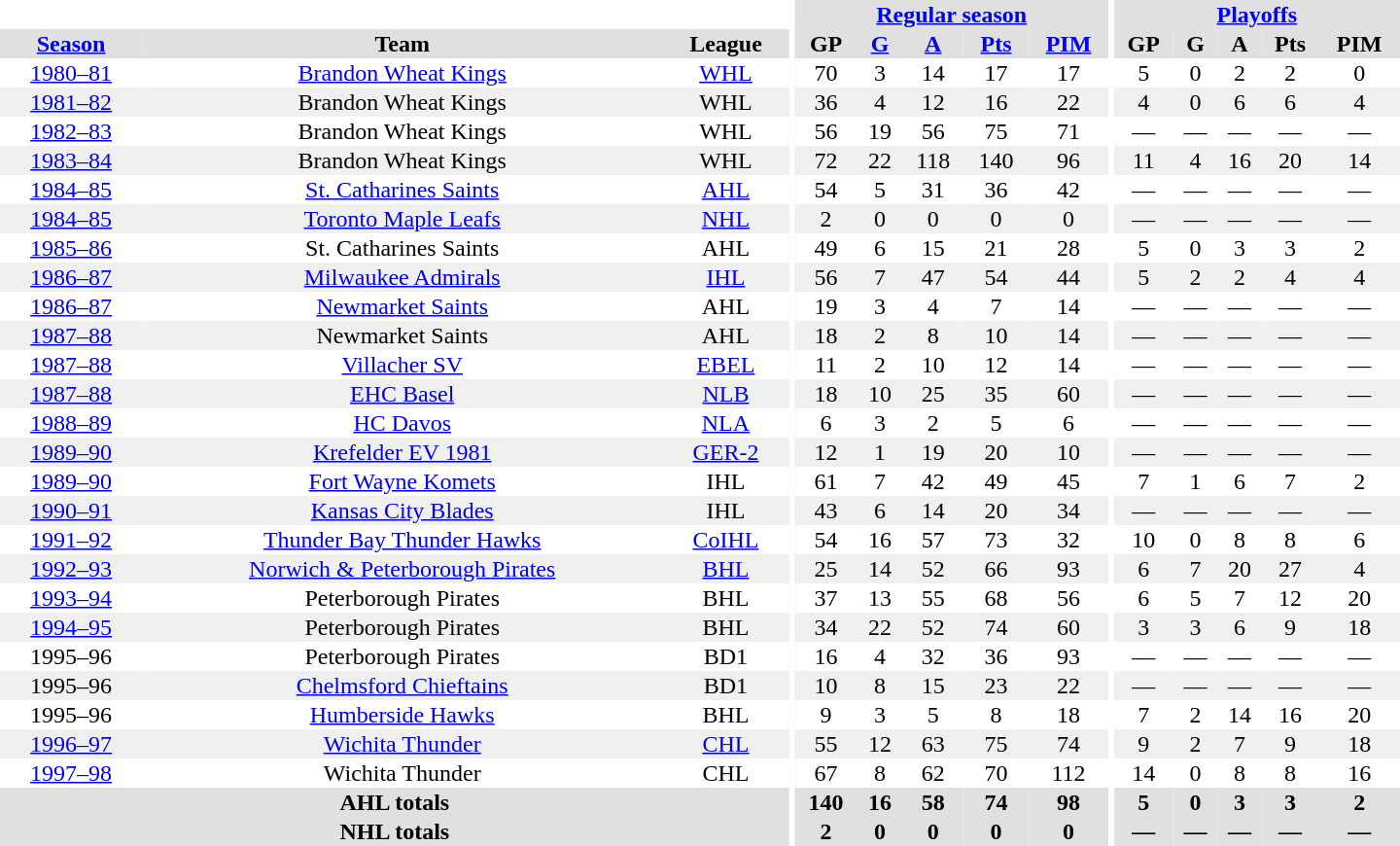<table border="0" cellpadding="1" cellspacing="0" style="text-align:center; width:60em">
<tr bgcolor="#e0e0e0">
<th colspan="3" bgcolor="#ffffff"></th>
<th rowspan="100" bgcolor="#ffffff"></th>
<th colspan="5"><a href='#'>Regular season</a></th>
<th rowspan="100" bgcolor="#ffffff"></th>
<th colspan="5"><a href='#'>Playoffs</a></th>
</tr>
<tr bgcolor="#e0e0e0">
<th><a href='#'>Season</a></th>
<th>Team</th>
<th>League</th>
<th>GP</th>
<th><a href='#'>G</a></th>
<th><a href='#'>A</a></th>
<th><a href='#'>Pts</a></th>
<th><a href='#'>PIM</a></th>
<th>GP</th>
<th>G</th>
<th>A</th>
<th>Pts</th>
<th>PIM</th>
</tr>
<tr>
<td><a href='#'>1980–81</a></td>
<td><a href='#'>Brandon Wheat Kings</a></td>
<td><a href='#'>WHL</a></td>
<td>70</td>
<td>3</td>
<td>14</td>
<td>17</td>
<td>17</td>
<td>5</td>
<td>0</td>
<td>2</td>
<td>2</td>
<td>0</td>
</tr>
<tr bgcolor="#f0f0f0">
<td><a href='#'>1981–82</a></td>
<td>Brandon Wheat Kings</td>
<td>WHL</td>
<td>36</td>
<td>4</td>
<td>12</td>
<td>16</td>
<td>22</td>
<td>4</td>
<td>0</td>
<td>6</td>
<td>6</td>
<td>4</td>
</tr>
<tr>
<td><a href='#'>1982–83</a></td>
<td>Brandon Wheat Kings</td>
<td>WHL</td>
<td>56</td>
<td>19</td>
<td>56</td>
<td>75</td>
<td>71</td>
<td>—</td>
<td>—</td>
<td>—</td>
<td>—</td>
<td>—</td>
</tr>
<tr bgcolor="#f0f0f0">
<td><a href='#'>1983–84</a></td>
<td>Brandon Wheat Kings</td>
<td>WHL</td>
<td>72</td>
<td>22</td>
<td>118</td>
<td>140</td>
<td>96</td>
<td>11</td>
<td>4</td>
<td>16</td>
<td>20</td>
<td>14</td>
</tr>
<tr>
<td><a href='#'>1984–85</a></td>
<td><a href='#'>St. Catharines Saints</a></td>
<td><a href='#'>AHL</a></td>
<td>54</td>
<td>5</td>
<td>31</td>
<td>36</td>
<td>42</td>
<td>—</td>
<td>—</td>
<td>—</td>
<td>—</td>
<td>—</td>
</tr>
<tr bgcolor="#f0f0f0">
<td><a href='#'>1984–85</a></td>
<td><a href='#'>Toronto Maple Leafs</a></td>
<td><a href='#'>NHL</a></td>
<td>2</td>
<td>0</td>
<td>0</td>
<td>0</td>
<td>0</td>
<td>—</td>
<td>—</td>
<td>—</td>
<td>—</td>
<td>—</td>
</tr>
<tr>
<td><a href='#'>1985–86</a></td>
<td>St. Catharines Saints</td>
<td>AHL</td>
<td>49</td>
<td>6</td>
<td>15</td>
<td>21</td>
<td>28</td>
<td>5</td>
<td>0</td>
<td>3</td>
<td>3</td>
<td>2</td>
</tr>
<tr bgcolor="#f0f0f0">
<td><a href='#'>1986–87</a></td>
<td><a href='#'>Milwaukee Admirals</a></td>
<td><a href='#'>IHL</a></td>
<td>56</td>
<td>7</td>
<td>47</td>
<td>54</td>
<td>44</td>
<td>5</td>
<td>2</td>
<td>2</td>
<td>4</td>
<td>4</td>
</tr>
<tr>
<td><a href='#'>1986–87</a></td>
<td><a href='#'>Newmarket Saints</a></td>
<td>AHL</td>
<td>19</td>
<td>3</td>
<td>4</td>
<td>7</td>
<td>14</td>
<td>—</td>
<td>—</td>
<td>—</td>
<td>—</td>
<td>—</td>
</tr>
<tr bgcolor="#f0f0f0">
<td><a href='#'>1987–88</a></td>
<td>Newmarket Saints</td>
<td>AHL</td>
<td>18</td>
<td>2</td>
<td>8</td>
<td>10</td>
<td>14</td>
<td>—</td>
<td>—</td>
<td>—</td>
<td>—</td>
<td>—</td>
</tr>
<tr>
<td><a href='#'>1987–88</a></td>
<td><a href='#'>Villacher SV</a></td>
<td><a href='#'>EBEL</a></td>
<td>11</td>
<td>2</td>
<td>10</td>
<td>12</td>
<td>14</td>
<td>—</td>
<td>—</td>
<td>—</td>
<td>—</td>
<td>—</td>
</tr>
<tr bgcolor="#f0f0f0">
<td><a href='#'>1987–88</a></td>
<td><a href='#'>EHC Basel</a></td>
<td><a href='#'>NLB</a></td>
<td>18</td>
<td>10</td>
<td>25</td>
<td>35</td>
<td>60</td>
<td>—</td>
<td>—</td>
<td>—</td>
<td>—</td>
<td>—</td>
</tr>
<tr>
<td><a href='#'>1988–89</a></td>
<td><a href='#'>HC Davos</a></td>
<td><a href='#'>NLA</a></td>
<td>6</td>
<td>3</td>
<td>2</td>
<td>5</td>
<td>6</td>
<td>—</td>
<td>—</td>
<td>—</td>
<td>—</td>
<td>—</td>
</tr>
<tr bgcolor="#f0f0f0">
<td><a href='#'>1989–90</a></td>
<td><a href='#'>Krefelder EV 1981</a></td>
<td><a href='#'>GER-2</a></td>
<td>12</td>
<td>1</td>
<td>19</td>
<td>20</td>
<td>10</td>
<td>—</td>
<td>—</td>
<td>—</td>
<td>—</td>
<td>—</td>
</tr>
<tr>
<td><a href='#'>1989–90</a></td>
<td><a href='#'>Fort Wayne Komets</a></td>
<td>IHL</td>
<td>61</td>
<td>7</td>
<td>42</td>
<td>49</td>
<td>45</td>
<td>7</td>
<td>1</td>
<td>6</td>
<td>7</td>
<td>2</td>
</tr>
<tr bgcolor="#f0f0f0">
<td><a href='#'>1990–91</a></td>
<td><a href='#'>Kansas City Blades</a></td>
<td>IHL</td>
<td>43</td>
<td>6</td>
<td>14</td>
<td>20</td>
<td>34</td>
<td>—</td>
<td>—</td>
<td>—</td>
<td>—</td>
<td>—</td>
</tr>
<tr>
<td><a href='#'>1991–92</a></td>
<td><a href='#'>Thunder Bay Thunder Hawks</a></td>
<td><a href='#'>CoIHL</a></td>
<td>54</td>
<td>16</td>
<td>57</td>
<td>73</td>
<td>32</td>
<td>10</td>
<td>0</td>
<td>8</td>
<td>8</td>
<td>6</td>
</tr>
<tr bgcolor="#f0f0f0">
<td><a href='#'>1992–93</a></td>
<td><a href='#'>Norwich & Peterborough Pirates</a></td>
<td><a href='#'>BHL</a></td>
<td>25</td>
<td>14</td>
<td>52</td>
<td>66</td>
<td>93</td>
<td>6</td>
<td>7</td>
<td>20</td>
<td>27</td>
<td>4</td>
</tr>
<tr>
<td><a href='#'>1993–94</a></td>
<td>Peterborough Pirates</td>
<td>BHL</td>
<td>37</td>
<td>13</td>
<td>55</td>
<td>68</td>
<td>56</td>
<td>6</td>
<td>5</td>
<td>7</td>
<td>12</td>
<td>20</td>
</tr>
<tr bgcolor="#f0f0f0">
<td><a href='#'>1994–95</a></td>
<td>Peterborough Pirates</td>
<td>BHL</td>
<td>34</td>
<td>22</td>
<td>52</td>
<td>74</td>
<td>60</td>
<td>3</td>
<td>3</td>
<td>6</td>
<td>9</td>
<td>18</td>
</tr>
<tr>
<td>1995–96</td>
<td>Peterborough Pirates</td>
<td>BD1</td>
<td>16</td>
<td>4</td>
<td>32</td>
<td>36</td>
<td>93</td>
<td>—</td>
<td>—</td>
<td>—</td>
<td>—</td>
<td>—</td>
</tr>
<tr bgcolor="#f0f0f0">
<td>1995–96</td>
<td><a href='#'>Chelmsford Chieftains</a></td>
<td>BD1</td>
<td>10</td>
<td>8</td>
<td>15</td>
<td>23</td>
<td>22</td>
<td>—</td>
<td>—</td>
<td>—</td>
<td>—</td>
<td>—</td>
</tr>
<tr>
<td>1995–96</td>
<td><a href='#'>Humberside Hawks</a></td>
<td>BHL</td>
<td>9</td>
<td>3</td>
<td>5</td>
<td>8</td>
<td>18</td>
<td>7</td>
<td>2</td>
<td>14</td>
<td>16</td>
<td>20</td>
</tr>
<tr bgcolor="#f0f0f0">
<td><a href='#'>1996–97</a></td>
<td><a href='#'>Wichita Thunder</a></td>
<td><a href='#'>CHL</a></td>
<td>55</td>
<td>12</td>
<td>63</td>
<td>75</td>
<td>74</td>
<td>9</td>
<td>2</td>
<td>7</td>
<td>9</td>
<td>18</td>
</tr>
<tr>
<td><a href='#'>1997–98</a></td>
<td>Wichita Thunder</td>
<td>CHL</td>
<td>67</td>
<td>8</td>
<td>62</td>
<td>70</td>
<td>112</td>
<td>14</td>
<td>0</td>
<td>8</td>
<td>8</td>
<td>16</td>
</tr>
<tr bgcolor="#e0e0e0">
<th colspan="3">AHL totals</th>
<th>140</th>
<th>16</th>
<th>58</th>
<th>74</th>
<th>98</th>
<th>5</th>
<th>0</th>
<th>3</th>
<th>3</th>
<th>2</th>
</tr>
<tr bgcolor="#e0e0e0">
<th colspan="3">NHL totals</th>
<th>2</th>
<th>0</th>
<th>0</th>
<th>0</th>
<th>0</th>
<th>—</th>
<th>—</th>
<th>—</th>
<th>—</th>
<th>—</th>
</tr>
</table>
